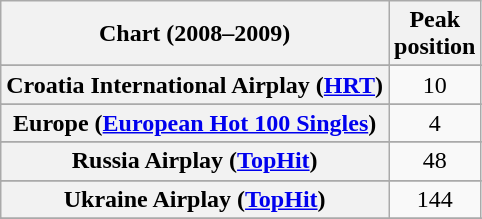<table class="wikitable plainrowheaders sortable" style="text-align:center">
<tr>
<th scope="col">Chart (2008–2009)</th>
<th scope="col">Peak<br>position</th>
</tr>
<tr>
</tr>
<tr>
</tr>
<tr>
</tr>
<tr>
</tr>
<tr>
</tr>
<tr>
</tr>
<tr>
<th scope="row">Croatia International Airplay (<a href='#'>HRT</a>)</th>
<td>10</td>
</tr>
<tr>
</tr>
<tr>
</tr>
<tr>
<th scope="row">Europe (<a href='#'>European Hot 100 Singles</a>)</th>
<td>4</td>
</tr>
<tr>
</tr>
<tr>
</tr>
<tr>
</tr>
<tr>
</tr>
<tr>
</tr>
<tr>
</tr>
<tr>
</tr>
<tr>
</tr>
<tr>
</tr>
<tr>
<th scope="row">Russia Airplay (<a href='#'>TopHit</a>)</th>
<td>48</td>
</tr>
<tr>
</tr>
<tr>
</tr>
<tr>
</tr>
<tr>
</tr>
<tr>
<th scope="row">Ukraine Airplay (<a href='#'>TopHit</a>)</th>
<td>144</td>
</tr>
<tr>
</tr>
<tr>
</tr>
<tr>
</tr>
<tr>
</tr>
<tr>
</tr>
<tr>
</tr>
<tr>
</tr>
</table>
